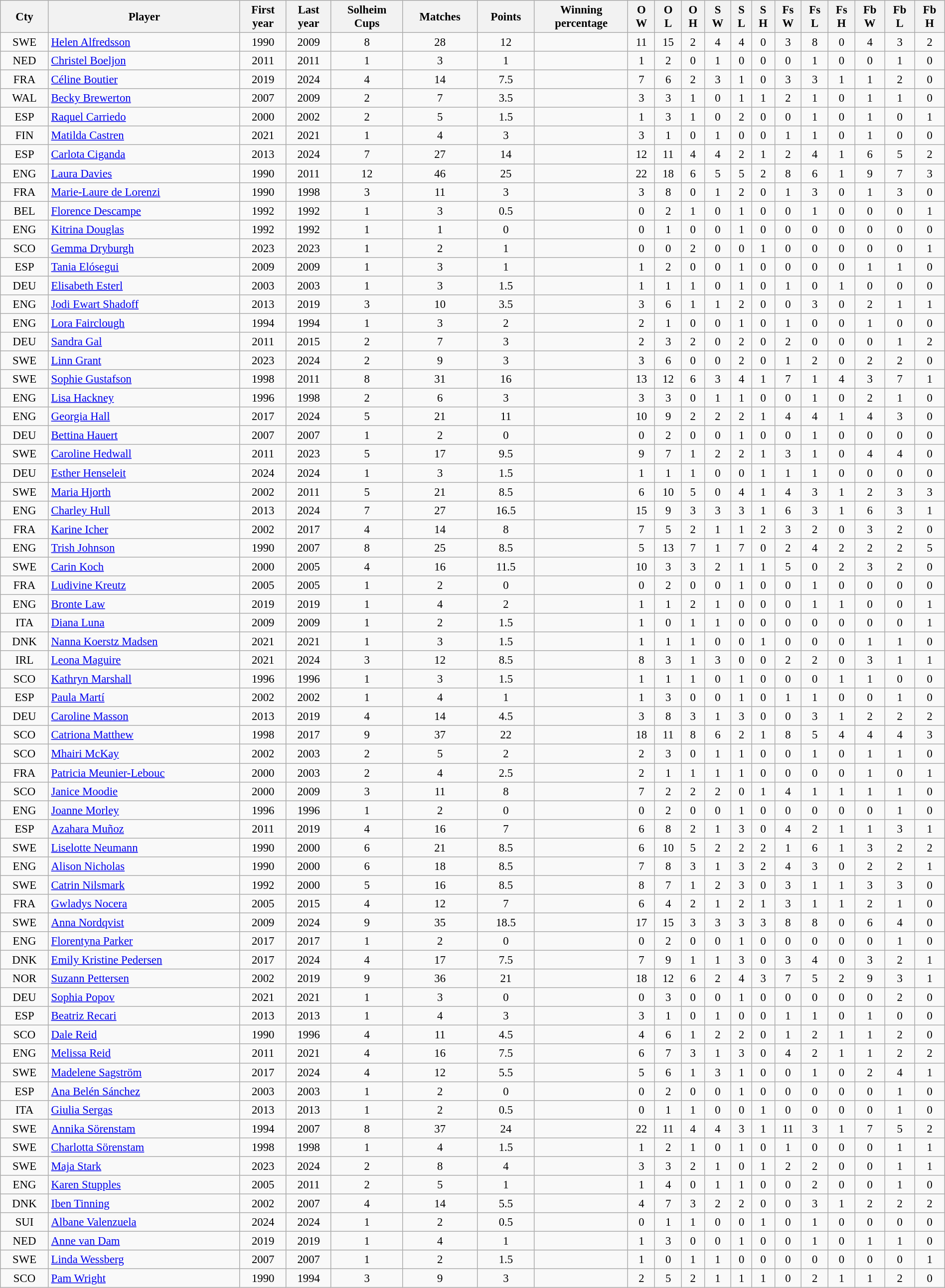<table class="wikitable sortable" width=100% style="text-align:center; font-size:95%">
<tr>
<th>Cty</th>
<th>Player</th>
<th>First<br>year</th>
<th>Last<br>year</th>
<th>Solheim<br>Cups</th>
<th>Matches</th>
<th>Points</th>
<th>Winning<br>percentage</th>
<th>O<br>W</th>
<th>O<br>L</th>
<th>O<br>H</th>
<th>S<br>W</th>
<th>S<br>L</th>
<th>S<br>H</th>
<th>Fs<br>W</th>
<th>Fs<br>L</th>
<th>Fs<br>H</th>
<th>Fb<br>W</th>
<th>Fb<br>L</th>
<th>Fb<br>H</th>
</tr>
<tr>
<td><span>SWE</span></td>
<td align=left><a href='#'>Helen Alfredsson</a></td>
<td>1990</td>
<td>2009</td>
<td>8</td>
<td>28</td>
<td>12</td>
<td></td>
<td>11</td>
<td>15</td>
<td>2</td>
<td>4</td>
<td>4</td>
<td>0</td>
<td>3</td>
<td>8</td>
<td>0</td>
<td>4</td>
<td>3</td>
<td>2</td>
</tr>
<tr>
<td><span>NED</span></td>
<td align=left><a href='#'>Christel Boeljon</a></td>
<td>2011</td>
<td>2011</td>
<td>1</td>
<td>3</td>
<td>1</td>
<td></td>
<td>1</td>
<td>2</td>
<td>0</td>
<td>1</td>
<td>0</td>
<td>0</td>
<td>0</td>
<td>1</td>
<td>0</td>
<td>0</td>
<td>1</td>
<td>0</td>
</tr>
<tr>
<td><span>FRA</span></td>
<td align=left><a href='#'>Céline Boutier</a></td>
<td>2019</td>
<td>2024</td>
<td>4</td>
<td>14</td>
<td>7.5</td>
<td></td>
<td>7</td>
<td>6</td>
<td>2</td>
<td>3</td>
<td>1</td>
<td>0</td>
<td>3</td>
<td>3</td>
<td>1</td>
<td>1</td>
<td>2</td>
<td>0</td>
</tr>
<tr>
<td><span>WAL</span></td>
<td align=left><a href='#'>Becky Brewerton</a></td>
<td>2007</td>
<td>2009</td>
<td>2</td>
<td>7</td>
<td>3.5</td>
<td></td>
<td>3</td>
<td>3</td>
<td>1</td>
<td>0</td>
<td>1</td>
<td>1</td>
<td>2</td>
<td>1</td>
<td>0</td>
<td>1</td>
<td>1</td>
<td>0</td>
</tr>
<tr>
<td><span>ESP</span></td>
<td align=left><a href='#'>Raquel Carriedo</a></td>
<td>2000</td>
<td>2002</td>
<td>2</td>
<td>5</td>
<td>1.5</td>
<td></td>
<td>1</td>
<td>3</td>
<td>1</td>
<td>0</td>
<td>2</td>
<td>0</td>
<td>0</td>
<td>1</td>
<td>0</td>
<td>1</td>
<td>0</td>
<td>1</td>
</tr>
<tr>
<td><span>FIN</span></td>
<td align=left><a href='#'>Matilda Castren</a></td>
<td>2021</td>
<td>2021</td>
<td>1</td>
<td>4</td>
<td>3</td>
<td></td>
<td>3</td>
<td>1</td>
<td>0</td>
<td>1</td>
<td>0</td>
<td>0</td>
<td>1</td>
<td>1</td>
<td>0</td>
<td>1</td>
<td>0</td>
<td>0</td>
</tr>
<tr>
<td><span>ESP</span></td>
<td align=left><a href='#'>Carlota Ciganda</a></td>
<td>2013</td>
<td>2024</td>
<td>7</td>
<td>27</td>
<td>14</td>
<td></td>
<td>12</td>
<td>11</td>
<td>4</td>
<td>4</td>
<td>2</td>
<td>1</td>
<td>2</td>
<td>4</td>
<td>1</td>
<td>6</td>
<td>5</td>
<td>2</td>
</tr>
<tr>
<td><span>ENG</span></td>
<td align=left><a href='#'>Laura Davies</a></td>
<td>1990</td>
<td>2011</td>
<td>12</td>
<td>46</td>
<td>25</td>
<td></td>
<td>22</td>
<td>18</td>
<td>6</td>
<td>5</td>
<td>5</td>
<td>2</td>
<td>8</td>
<td>6</td>
<td>1</td>
<td>9</td>
<td>7</td>
<td>3</td>
</tr>
<tr>
<td><span>FRA</span></td>
<td align=left><a href='#'>Marie-Laure de Lorenzi</a></td>
<td>1990</td>
<td>1998</td>
<td>3</td>
<td>11</td>
<td>3</td>
<td></td>
<td>3</td>
<td>8</td>
<td>0</td>
<td>1</td>
<td>2</td>
<td>0</td>
<td>1</td>
<td>3</td>
<td>0</td>
<td>1</td>
<td>3</td>
<td>0</td>
</tr>
<tr>
<td><span>BEL</span></td>
<td align=left><a href='#'>Florence Descampe</a></td>
<td>1992</td>
<td>1992</td>
<td>1</td>
<td>3</td>
<td>0.5</td>
<td></td>
<td>0</td>
<td>2</td>
<td>1</td>
<td>0</td>
<td>1</td>
<td>0</td>
<td>0</td>
<td>1</td>
<td>0</td>
<td>0</td>
<td>0</td>
<td>1</td>
</tr>
<tr>
<td><span>ENG</span></td>
<td align=left><a href='#'>Kitrina Douglas</a></td>
<td>1992</td>
<td>1992</td>
<td>1</td>
<td>1</td>
<td>0</td>
<td></td>
<td>0</td>
<td>1</td>
<td>0</td>
<td>0</td>
<td>1</td>
<td>0</td>
<td>0</td>
<td>0</td>
<td>0</td>
<td>0</td>
<td>0</td>
<td>0</td>
</tr>
<tr>
<td><span>SCO</span></td>
<td align=left><a href='#'>Gemma Dryburgh</a></td>
<td>2023</td>
<td>2023</td>
<td>1</td>
<td>2</td>
<td>1</td>
<td></td>
<td>0</td>
<td>0</td>
<td>2</td>
<td>0</td>
<td>0</td>
<td>1</td>
<td>0</td>
<td>0</td>
<td>0</td>
<td>0</td>
<td>0</td>
<td>1</td>
</tr>
<tr>
<td><span>ESP</span></td>
<td align=left><a href='#'>Tania Elósegui</a></td>
<td>2009</td>
<td>2009</td>
<td>1</td>
<td>3</td>
<td>1</td>
<td></td>
<td>1</td>
<td>2</td>
<td>0</td>
<td>0</td>
<td>1</td>
<td>0</td>
<td>0</td>
<td>0</td>
<td>0</td>
<td>1</td>
<td>1</td>
<td>0</td>
</tr>
<tr>
<td><span>DEU</span></td>
<td align=left><a href='#'>Elisabeth Esterl</a></td>
<td>2003</td>
<td>2003</td>
<td>1</td>
<td>3</td>
<td>1.5</td>
<td></td>
<td>1</td>
<td>1</td>
<td>1</td>
<td>0</td>
<td>1</td>
<td>0</td>
<td>1</td>
<td>0</td>
<td>1</td>
<td>0</td>
<td>0</td>
<td>0</td>
</tr>
<tr>
<td><span>ENG</span></td>
<td align=left><a href='#'>Jodi Ewart Shadoff</a></td>
<td>2013</td>
<td>2019</td>
<td>3</td>
<td>10</td>
<td>3.5</td>
<td></td>
<td>3</td>
<td>6</td>
<td>1</td>
<td>1</td>
<td>2</td>
<td>0</td>
<td>0</td>
<td>3</td>
<td>0</td>
<td>2</td>
<td>1</td>
<td>1</td>
</tr>
<tr>
<td><span>ENG</span></td>
<td align=left><a href='#'>Lora Fairclough</a></td>
<td>1994</td>
<td>1994</td>
<td>1</td>
<td>3</td>
<td>2</td>
<td></td>
<td>2</td>
<td>1</td>
<td>0</td>
<td>0</td>
<td>1</td>
<td>0</td>
<td>1</td>
<td>0</td>
<td>0</td>
<td>1</td>
<td>0</td>
<td>0</td>
</tr>
<tr>
<td><span>DEU</span></td>
<td align=left><a href='#'>Sandra Gal</a></td>
<td>2011</td>
<td>2015</td>
<td>2</td>
<td>7</td>
<td>3</td>
<td></td>
<td>2</td>
<td>3</td>
<td>2</td>
<td>0</td>
<td>2</td>
<td>0</td>
<td>2</td>
<td>0</td>
<td>0</td>
<td>0</td>
<td>1</td>
<td>2</td>
</tr>
<tr>
<td><span>SWE</span></td>
<td align=left><a href='#'>Linn Grant</a></td>
<td>2023</td>
<td>2024</td>
<td>2</td>
<td>9</td>
<td>3</td>
<td></td>
<td>3</td>
<td>6</td>
<td>0</td>
<td>0</td>
<td>2</td>
<td>0</td>
<td>1</td>
<td>2</td>
<td>0</td>
<td>2</td>
<td>2</td>
<td>0</td>
</tr>
<tr>
<td><span>SWE</span></td>
<td align=left><a href='#'>Sophie Gustafson</a></td>
<td>1998</td>
<td>2011</td>
<td>8</td>
<td>31</td>
<td>16</td>
<td></td>
<td>13</td>
<td>12</td>
<td>6</td>
<td>3</td>
<td>4</td>
<td>1</td>
<td>7</td>
<td>1</td>
<td>4</td>
<td>3</td>
<td>7</td>
<td>1</td>
</tr>
<tr>
<td><span>ENG</span></td>
<td align=left><a href='#'>Lisa Hackney</a></td>
<td>1996</td>
<td>1998</td>
<td>2</td>
<td>6</td>
<td>3</td>
<td></td>
<td>3</td>
<td>3</td>
<td>0</td>
<td>1</td>
<td>1</td>
<td>0</td>
<td>0</td>
<td>1</td>
<td>0</td>
<td>2</td>
<td>1</td>
<td>0</td>
</tr>
<tr>
<td><span>ENG</span></td>
<td align=left><a href='#'>Georgia Hall</a></td>
<td>2017</td>
<td>2024</td>
<td>5</td>
<td>21</td>
<td>11</td>
<td></td>
<td>10</td>
<td>9</td>
<td>2</td>
<td>2</td>
<td>2</td>
<td>1</td>
<td>4</td>
<td>4</td>
<td>1</td>
<td>4</td>
<td>3</td>
<td>0</td>
</tr>
<tr>
<td><span>DEU</span></td>
<td align=left><a href='#'>Bettina Hauert</a></td>
<td>2007</td>
<td>2007</td>
<td>1</td>
<td>2</td>
<td>0</td>
<td></td>
<td>0</td>
<td>2</td>
<td>0</td>
<td>0</td>
<td>1</td>
<td>0</td>
<td>0</td>
<td>1</td>
<td>0</td>
<td>0</td>
<td>0</td>
<td>0</td>
</tr>
<tr>
<td><span>SWE</span></td>
<td align=left><a href='#'>Caroline Hedwall</a></td>
<td>2011</td>
<td>2023</td>
<td>5</td>
<td>17</td>
<td>9.5</td>
<td></td>
<td>9</td>
<td>7</td>
<td>1</td>
<td>2</td>
<td>2</td>
<td>1</td>
<td>3</td>
<td>1</td>
<td>0</td>
<td>4</td>
<td>4</td>
<td>0</td>
</tr>
<tr>
<td><span>DEU</span></td>
<td align=left><a href='#'>Esther Henseleit</a></td>
<td>2024</td>
<td>2024</td>
<td>1</td>
<td>3</td>
<td>1.5</td>
<td></td>
<td>1</td>
<td>1</td>
<td>1</td>
<td>0</td>
<td>0</td>
<td>1</td>
<td>1</td>
<td>1</td>
<td>0</td>
<td>0</td>
<td>0</td>
<td>0</td>
</tr>
<tr>
<td><span>SWE</span></td>
<td align=left><a href='#'>Maria Hjorth</a></td>
<td>2002</td>
<td>2011</td>
<td>5</td>
<td>21</td>
<td>8.5</td>
<td></td>
<td>6</td>
<td>10</td>
<td>5</td>
<td>0</td>
<td>4</td>
<td>1</td>
<td>4</td>
<td>3</td>
<td>1</td>
<td>2</td>
<td>3</td>
<td>3</td>
</tr>
<tr>
<td><span>ENG</span></td>
<td align=left><a href='#'>Charley Hull</a></td>
<td>2013</td>
<td>2024</td>
<td>7</td>
<td>27</td>
<td>16.5</td>
<td></td>
<td>15</td>
<td>9</td>
<td>3</td>
<td>3</td>
<td>3</td>
<td>1</td>
<td>6</td>
<td>3</td>
<td>1</td>
<td>6</td>
<td>3</td>
<td>1</td>
</tr>
<tr>
<td><span>FRA</span></td>
<td align=left><a href='#'>Karine Icher</a></td>
<td>2002</td>
<td>2017</td>
<td>4</td>
<td>14</td>
<td>8</td>
<td></td>
<td>7</td>
<td>5</td>
<td>2</td>
<td>1</td>
<td>1</td>
<td>2</td>
<td>3</td>
<td>2</td>
<td>0</td>
<td>3</td>
<td>2</td>
<td>0</td>
</tr>
<tr>
<td><span>ENG</span></td>
<td align=left><a href='#'>Trish Johnson</a></td>
<td>1990</td>
<td>2007</td>
<td>8</td>
<td>25</td>
<td>8.5</td>
<td></td>
<td>5</td>
<td>13</td>
<td>7</td>
<td>1</td>
<td>7</td>
<td>0</td>
<td>2</td>
<td>4</td>
<td>2</td>
<td>2</td>
<td>2</td>
<td>5</td>
</tr>
<tr>
<td><span>SWE</span></td>
<td align=left><a href='#'>Carin Koch</a></td>
<td>2000</td>
<td>2005</td>
<td>4</td>
<td>16</td>
<td>11.5</td>
<td></td>
<td>10</td>
<td>3</td>
<td>3</td>
<td>2</td>
<td>1</td>
<td>1</td>
<td>5</td>
<td>0</td>
<td>2</td>
<td>3</td>
<td>2</td>
<td>0</td>
</tr>
<tr>
<td><span>FRA</span></td>
<td align=left><a href='#'>Ludivine Kreutz</a></td>
<td>2005</td>
<td>2005</td>
<td>1</td>
<td>2</td>
<td>0</td>
<td></td>
<td>0</td>
<td>2</td>
<td>0</td>
<td>0</td>
<td>1</td>
<td>0</td>
<td>0</td>
<td>1</td>
<td>0</td>
<td>0</td>
<td>0</td>
<td>0</td>
</tr>
<tr>
<td><span>ENG</span></td>
<td align=left><a href='#'>Bronte Law</a></td>
<td>2019</td>
<td>2019</td>
<td>1</td>
<td>4</td>
<td>2</td>
<td></td>
<td>1</td>
<td>1</td>
<td>2</td>
<td>1</td>
<td>0</td>
<td>0</td>
<td>0</td>
<td>1</td>
<td>1</td>
<td>0</td>
<td>0</td>
<td>1</td>
</tr>
<tr>
<td><span>ITA</span></td>
<td align=left><a href='#'>Diana Luna</a></td>
<td>2009</td>
<td>2009</td>
<td>1</td>
<td>2</td>
<td>1.5</td>
<td></td>
<td>1</td>
<td>0</td>
<td>1</td>
<td>1</td>
<td>0</td>
<td>0</td>
<td>0</td>
<td>0</td>
<td>0</td>
<td>0</td>
<td>0</td>
<td>1</td>
</tr>
<tr>
<td><span>DNK</span></td>
<td align=left><a href='#'>Nanna Koerstz Madsen</a></td>
<td>2021</td>
<td>2021</td>
<td>1</td>
<td>3</td>
<td>1.5</td>
<td></td>
<td>1</td>
<td>1</td>
<td>1</td>
<td>0</td>
<td>0</td>
<td>1</td>
<td>0</td>
<td>0</td>
<td>0</td>
<td>1</td>
<td>1</td>
<td>0</td>
</tr>
<tr>
<td><span>IRL</span></td>
<td align=left><a href='#'>Leona Maguire</a></td>
<td>2021</td>
<td>2024</td>
<td>3</td>
<td>12</td>
<td>8.5</td>
<td></td>
<td>8</td>
<td>3</td>
<td>1</td>
<td>3</td>
<td>0</td>
<td>0</td>
<td>2</td>
<td>2</td>
<td>0</td>
<td>3</td>
<td>1</td>
<td>1</td>
</tr>
<tr>
<td><span>SCO</span></td>
<td align=left><a href='#'>Kathryn Marshall</a></td>
<td>1996</td>
<td>1996</td>
<td>1</td>
<td>3</td>
<td>1.5</td>
<td></td>
<td>1</td>
<td>1</td>
<td>1</td>
<td>0</td>
<td>1</td>
<td>0</td>
<td>0</td>
<td>0</td>
<td>1</td>
<td>1</td>
<td>0</td>
<td>0</td>
</tr>
<tr>
<td><span>ESP</span></td>
<td align=left><a href='#'>Paula Martí</a></td>
<td>2002</td>
<td>2002</td>
<td>1</td>
<td>4</td>
<td>1</td>
<td></td>
<td>1</td>
<td>3</td>
<td>0</td>
<td>0</td>
<td>1</td>
<td>0</td>
<td>1</td>
<td>1</td>
<td>0</td>
<td>0</td>
<td>1</td>
<td>0</td>
</tr>
<tr>
<td><span>DEU</span></td>
<td align=left><a href='#'>Caroline Masson</a></td>
<td>2013</td>
<td>2019</td>
<td>4</td>
<td>14</td>
<td>4.5</td>
<td></td>
<td>3</td>
<td>8</td>
<td>3</td>
<td>1</td>
<td>3</td>
<td>0</td>
<td>0</td>
<td>3</td>
<td>1</td>
<td>2</td>
<td>2</td>
<td>2</td>
</tr>
<tr>
<td><span>SCO</span></td>
<td align=left><a href='#'>Catriona Matthew</a></td>
<td>1998</td>
<td>2017</td>
<td>9</td>
<td>37</td>
<td>22</td>
<td></td>
<td>18</td>
<td>11</td>
<td>8</td>
<td>6</td>
<td>2</td>
<td>1</td>
<td>8</td>
<td>5</td>
<td>4</td>
<td>4</td>
<td>4</td>
<td>3</td>
</tr>
<tr>
<td><span>SCO</span></td>
<td align=left><a href='#'>Mhairi McKay</a></td>
<td>2002</td>
<td>2003</td>
<td>2</td>
<td>5</td>
<td>2</td>
<td></td>
<td>2</td>
<td>3</td>
<td>0</td>
<td>1</td>
<td>1</td>
<td>0</td>
<td>0</td>
<td>1</td>
<td>0</td>
<td>1</td>
<td>1</td>
<td>0</td>
</tr>
<tr>
<td><span>FRA</span></td>
<td align=left><a href='#'>Patricia Meunier-Lebouc</a></td>
<td>2000</td>
<td>2003</td>
<td>2</td>
<td>4</td>
<td>2.5</td>
<td></td>
<td>2</td>
<td>1</td>
<td>1</td>
<td>1</td>
<td>1</td>
<td>0</td>
<td>0</td>
<td>0</td>
<td>0</td>
<td>1</td>
<td>0</td>
<td>1</td>
</tr>
<tr>
<td><span>SCO</span></td>
<td align=left><a href='#'>Janice Moodie</a></td>
<td>2000</td>
<td>2009</td>
<td>3</td>
<td>11</td>
<td>8</td>
<td></td>
<td>7</td>
<td>2</td>
<td>2</td>
<td>2</td>
<td>0</td>
<td>1</td>
<td>4</td>
<td>1</td>
<td>1</td>
<td>1</td>
<td>1</td>
<td>0</td>
</tr>
<tr>
<td><span>ENG</span></td>
<td align=left><a href='#'>Joanne Morley</a></td>
<td>1996</td>
<td>1996</td>
<td>1</td>
<td>2</td>
<td>0</td>
<td></td>
<td>0</td>
<td>2</td>
<td>0</td>
<td>0</td>
<td>1</td>
<td>0</td>
<td>0</td>
<td>0</td>
<td>0</td>
<td>0</td>
<td>1</td>
<td>0</td>
</tr>
<tr>
<td><span>ESP</span></td>
<td align=left><a href='#'>Azahara Muñoz</a></td>
<td>2011</td>
<td>2019</td>
<td>4</td>
<td>16</td>
<td>7</td>
<td></td>
<td>6</td>
<td>8</td>
<td>2</td>
<td>1</td>
<td>3</td>
<td>0</td>
<td>4</td>
<td>2</td>
<td>1</td>
<td>1</td>
<td>3</td>
<td>1</td>
</tr>
<tr>
<td><span>SWE</span></td>
<td align=left><a href='#'>Liselotte Neumann</a></td>
<td>1990</td>
<td>2000</td>
<td>6</td>
<td>21</td>
<td>8.5</td>
<td></td>
<td>6</td>
<td>10</td>
<td>5</td>
<td>2</td>
<td>2</td>
<td>2</td>
<td>1</td>
<td>6</td>
<td>1</td>
<td>3</td>
<td>2</td>
<td>2</td>
</tr>
<tr>
<td><span>ENG</span></td>
<td align=left><a href='#'>Alison Nicholas</a></td>
<td>1990</td>
<td>2000</td>
<td>6</td>
<td>18</td>
<td>8.5</td>
<td></td>
<td>7</td>
<td>8</td>
<td>3</td>
<td>1</td>
<td>3</td>
<td>2</td>
<td>4</td>
<td>3</td>
<td>0</td>
<td>2</td>
<td>2</td>
<td>1</td>
</tr>
<tr>
<td><span>SWE</span></td>
<td align=left><a href='#'>Catrin Nilsmark</a></td>
<td>1992</td>
<td>2000</td>
<td>5</td>
<td>16</td>
<td>8.5</td>
<td></td>
<td>8</td>
<td>7</td>
<td>1</td>
<td>2</td>
<td>3</td>
<td>0</td>
<td>3</td>
<td>1</td>
<td>1</td>
<td>3</td>
<td>3</td>
<td>0</td>
</tr>
<tr>
<td><span>FRA</span></td>
<td align=left><a href='#'>Gwladys Nocera</a></td>
<td>2005</td>
<td>2015</td>
<td>4</td>
<td>12</td>
<td>7</td>
<td></td>
<td>6</td>
<td>4</td>
<td>2</td>
<td>1</td>
<td>2</td>
<td>1</td>
<td>3</td>
<td>1</td>
<td>1</td>
<td>2</td>
<td>1</td>
<td>0</td>
</tr>
<tr>
<td><span>SWE</span></td>
<td align=left><a href='#'>Anna Nordqvist</a></td>
<td>2009</td>
<td>2024</td>
<td>9</td>
<td>35</td>
<td>18.5</td>
<td></td>
<td>17</td>
<td>15</td>
<td>3</td>
<td>3</td>
<td>3</td>
<td>3</td>
<td>8</td>
<td>8</td>
<td>0</td>
<td>6</td>
<td>4</td>
<td>0</td>
</tr>
<tr>
<td><span>ENG</span></td>
<td align=left><a href='#'>Florentyna Parker</a></td>
<td>2017</td>
<td>2017</td>
<td>1</td>
<td>2</td>
<td>0</td>
<td></td>
<td>0</td>
<td>2</td>
<td>0</td>
<td>0</td>
<td>1</td>
<td>0</td>
<td>0</td>
<td>0</td>
<td>0</td>
<td>0</td>
<td>1</td>
<td>0</td>
</tr>
<tr>
<td><span>DNK</span></td>
<td align=left><a href='#'>Emily Kristine Pedersen</a></td>
<td>2017</td>
<td>2024</td>
<td>4</td>
<td>17</td>
<td>7.5</td>
<td></td>
<td>7</td>
<td>9</td>
<td>1</td>
<td>1</td>
<td>3</td>
<td>0</td>
<td>3</td>
<td>4</td>
<td>0</td>
<td>3</td>
<td>2</td>
<td>1</td>
</tr>
<tr>
<td><span>NOR</span></td>
<td align=left><a href='#'>Suzann Pettersen</a></td>
<td>2002</td>
<td>2019</td>
<td>9</td>
<td>36</td>
<td>21</td>
<td></td>
<td>18</td>
<td>12</td>
<td>6</td>
<td>2</td>
<td>4</td>
<td>3</td>
<td>7</td>
<td>5</td>
<td>2</td>
<td>9</td>
<td>3</td>
<td>1</td>
</tr>
<tr>
<td><span>DEU</span></td>
<td align=left><a href='#'>Sophia Popov</a></td>
<td>2021</td>
<td>2021</td>
<td>1</td>
<td>3</td>
<td>0</td>
<td></td>
<td>0</td>
<td>3</td>
<td>0</td>
<td>0</td>
<td>1</td>
<td>0</td>
<td>0</td>
<td>0</td>
<td>0</td>
<td>0</td>
<td>2</td>
<td>0</td>
</tr>
<tr>
<td><span>ESP</span></td>
<td align=left><a href='#'>Beatriz Recari</a></td>
<td>2013</td>
<td>2013</td>
<td>1</td>
<td>4</td>
<td>3</td>
<td></td>
<td>3</td>
<td>1</td>
<td>0</td>
<td>1</td>
<td>0</td>
<td>0</td>
<td>1</td>
<td>1</td>
<td>0</td>
<td>1</td>
<td>0</td>
<td>0</td>
</tr>
<tr>
<td><span>SCO</span></td>
<td align=left><a href='#'>Dale Reid</a></td>
<td>1990</td>
<td>1996</td>
<td>4</td>
<td>11</td>
<td>4.5</td>
<td></td>
<td>4</td>
<td>6</td>
<td>1</td>
<td>2</td>
<td>2</td>
<td>0</td>
<td>1</td>
<td>2</td>
<td>1</td>
<td>1</td>
<td>2</td>
<td>0</td>
</tr>
<tr>
<td><span>ENG</span></td>
<td align=left><a href='#'>Melissa Reid</a></td>
<td>2011</td>
<td>2021</td>
<td>4</td>
<td>16</td>
<td>7.5</td>
<td></td>
<td>6</td>
<td>7</td>
<td>3</td>
<td>1</td>
<td>3</td>
<td>0</td>
<td>4</td>
<td>2</td>
<td>1</td>
<td>1</td>
<td>2</td>
<td>2</td>
</tr>
<tr>
<td><span>SWE</span></td>
<td align=left><a href='#'>Madelene Sagström</a></td>
<td>2017</td>
<td>2024</td>
<td>4</td>
<td>12</td>
<td>5.5</td>
<td></td>
<td>5</td>
<td>6</td>
<td>1</td>
<td>3</td>
<td>1</td>
<td>0</td>
<td>0</td>
<td>1</td>
<td>0</td>
<td>2</td>
<td>4</td>
<td>1</td>
</tr>
<tr>
<td><span>ESP</span></td>
<td align=left><a href='#'>Ana Belén Sánchez</a></td>
<td>2003</td>
<td>2003</td>
<td>1</td>
<td>2</td>
<td>0</td>
<td></td>
<td>0</td>
<td>2</td>
<td>0</td>
<td>0</td>
<td>1</td>
<td>0</td>
<td>0</td>
<td>0</td>
<td>0</td>
<td>0</td>
<td>1</td>
<td>0</td>
</tr>
<tr>
<td><span>ITA</span></td>
<td align=left><a href='#'>Giulia Sergas</a></td>
<td>2013</td>
<td>2013</td>
<td>1</td>
<td>2</td>
<td>0.5</td>
<td></td>
<td>0</td>
<td>1</td>
<td>1</td>
<td>0</td>
<td>0</td>
<td>1</td>
<td>0</td>
<td>0</td>
<td>0</td>
<td>0</td>
<td>1</td>
<td>0</td>
</tr>
<tr>
<td><span>SWE</span></td>
<td align=left><a href='#'>Annika Sörenstam</a></td>
<td>1994</td>
<td>2007</td>
<td>8</td>
<td>37</td>
<td>24</td>
<td></td>
<td>22</td>
<td>11</td>
<td>4</td>
<td>4</td>
<td>3</td>
<td>1</td>
<td>11</td>
<td>3</td>
<td>1</td>
<td>7</td>
<td>5</td>
<td>2</td>
</tr>
<tr>
<td><span>SWE</span></td>
<td align=left><a href='#'>Charlotta Sörenstam</a></td>
<td>1998</td>
<td>1998</td>
<td>1</td>
<td>4</td>
<td>1.5</td>
<td></td>
<td>1</td>
<td>2</td>
<td>1</td>
<td>0</td>
<td>1</td>
<td>0</td>
<td>1</td>
<td>0</td>
<td>0</td>
<td>0</td>
<td>1</td>
<td>1</td>
</tr>
<tr>
<td><span>SWE</span></td>
<td align=left><a href='#'>Maja Stark</a></td>
<td>2023</td>
<td>2024</td>
<td>2</td>
<td>8</td>
<td>4</td>
<td></td>
<td>3</td>
<td>3</td>
<td>2</td>
<td>1</td>
<td>0</td>
<td>1</td>
<td>2</td>
<td>2</td>
<td>0</td>
<td>0</td>
<td>1</td>
<td>1</td>
</tr>
<tr>
<td><span>ENG</span></td>
<td align=left><a href='#'>Karen Stupples</a></td>
<td>2005</td>
<td>2011</td>
<td>2</td>
<td>5</td>
<td>1</td>
<td></td>
<td>1</td>
<td>4</td>
<td>0</td>
<td>1</td>
<td>1</td>
<td>0</td>
<td>0</td>
<td>2</td>
<td>0</td>
<td>0</td>
<td>1</td>
<td>0</td>
</tr>
<tr>
<td><span>DNK</span></td>
<td align=left><a href='#'>Iben Tinning</a></td>
<td>2002</td>
<td>2007</td>
<td>4</td>
<td>14</td>
<td>5.5</td>
<td></td>
<td>4</td>
<td>7</td>
<td>3</td>
<td>2</td>
<td>2</td>
<td>0</td>
<td>0</td>
<td>3</td>
<td>1</td>
<td>2</td>
<td>2</td>
<td>2</td>
</tr>
<tr>
<td><span>SUI</span></td>
<td align=left><a href='#'>Albane Valenzuela</a></td>
<td>2024</td>
<td>2024</td>
<td>1</td>
<td>2</td>
<td>0.5</td>
<td></td>
<td>0</td>
<td>1</td>
<td>1</td>
<td>0</td>
<td>0</td>
<td>1</td>
<td>0</td>
<td>1</td>
<td>0</td>
<td>0</td>
<td>0</td>
<td>0</td>
</tr>
<tr>
<td><span>NED</span></td>
<td align=left><a href='#'>Anne van Dam</a></td>
<td>2019</td>
<td>2019</td>
<td>1</td>
<td>4</td>
<td>1</td>
<td></td>
<td>1</td>
<td>3</td>
<td>0</td>
<td>0</td>
<td>1</td>
<td>0</td>
<td>0</td>
<td>1</td>
<td>0</td>
<td>1</td>
<td>1</td>
<td>0</td>
</tr>
<tr>
<td><span>SWE</span></td>
<td align=left><a href='#'>Linda Wessberg</a></td>
<td>2007</td>
<td>2007</td>
<td>1</td>
<td>2</td>
<td>1.5</td>
<td></td>
<td>1</td>
<td>0</td>
<td>1</td>
<td>1</td>
<td>0</td>
<td>0</td>
<td>0</td>
<td>0</td>
<td>0</td>
<td>0</td>
<td>0</td>
<td>1</td>
</tr>
<tr>
<td><span>SCO</span></td>
<td align=left><a href='#'>Pam Wright</a></td>
<td>1990</td>
<td>1994</td>
<td>3</td>
<td>9</td>
<td>3</td>
<td></td>
<td>2</td>
<td>5</td>
<td>2</td>
<td>1</td>
<td>1</td>
<td>1</td>
<td>0</td>
<td>2</td>
<td>1</td>
<td>1</td>
<td>2</td>
<td>0</td>
</tr>
</table>
